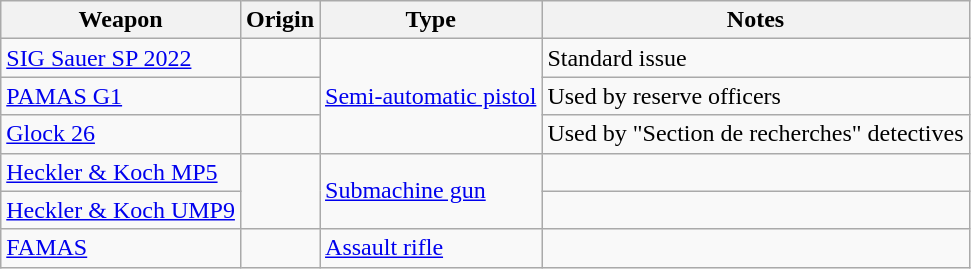<table class="wikitable">
<tr>
<th>Weapon</th>
<th>Origin</th>
<th>Type</th>
<th>Notes</th>
</tr>
<tr>
<td><a href='#'>SIG Sauer SP 2022</a></td>
<td></td>
<td rowspan="3"><a href='#'>Semi-automatic pistol</a></td>
<td>Standard issue</td>
</tr>
<tr>
<td><a href='#'>PAMAS G1</a></td>
<td></td>
<td>Used by reserve officers</td>
</tr>
<tr>
<td><a href='#'>Glock 26</a></td>
<td></td>
<td>Used by "Section de recherches" detectives</td>
</tr>
<tr>
<td><a href='#'>Heckler & Koch MP5</a></td>
<td rowspan="2"></td>
<td rowspan="2"><a href='#'>Submachine gun</a></td>
<td></td>
</tr>
<tr>
<td><a href='#'>Heckler & Koch UMP9</a></td>
<td></td>
</tr>
<tr>
<td><a href='#'>FAMAS</a></td>
<td></td>
<td><a href='#'>Assault rifle</a></td>
<td></td>
</tr>
</table>
